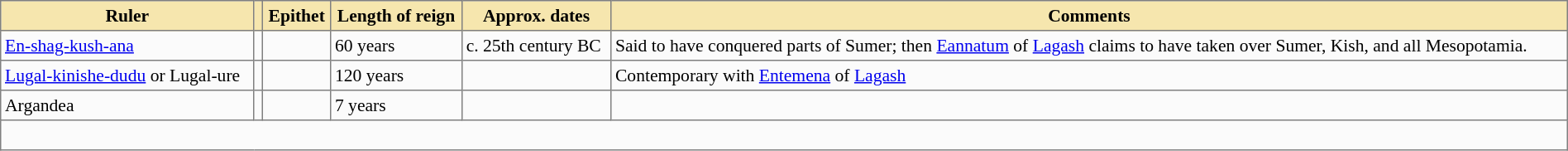<table class="nowraplinks" cellspacing="0" cellpadding="3" width="600px" rules="all" style="background:#fbfbfb; border-style: solid; border-width: 1px; font-size:90%; empty-cells:show; border-collapse:collapse; width:100%;">
<tr bgcolor="#F6E6AE">
<th>Ruler</th>
<th></th>
<th>Epithet</th>
<th>Length of reign</th>
<th>Approx. dates</th>
<th>Comments</th>
</tr>
<tr>
<td><a href='#'>En-shag-kush-ana</a></td>
<td></td>
<td></td>
<td>60 years</td>
<td>c. 25th century BC</td>
<td>Said to have conquered parts of Sumer; then <a href='#'>Eannatum</a> of <a href='#'>Lagash</a> claims to have taken over Sumer, Kish, and all Mesopotamia.</td>
</tr>
<tr>
<td><a href='#'>Lugal-kinishe-dudu</a> or Lugal-ure</td>
<td></td>
<td></td>
<td>120 years</td>
<td></td>
<td>Contemporary with <a href='#'>Entemena</a> of <a href='#'>Lagash</a></td>
</tr>
<tr>
<td>Argandea</td>
<td></td>
<td></td>
<td>7 years</td>
<td></td>
<td></td>
</tr>
<tr>
<td colspan="6"><br></td>
</tr>
</table>
